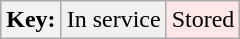<table class="wikitable">
<tr>
<th>Key:</th>
<td bgcolor=#f0f0f0>In service</td>
<td bgcolor=#fee7e6>Stored<br></td>
</tr>
</table>
